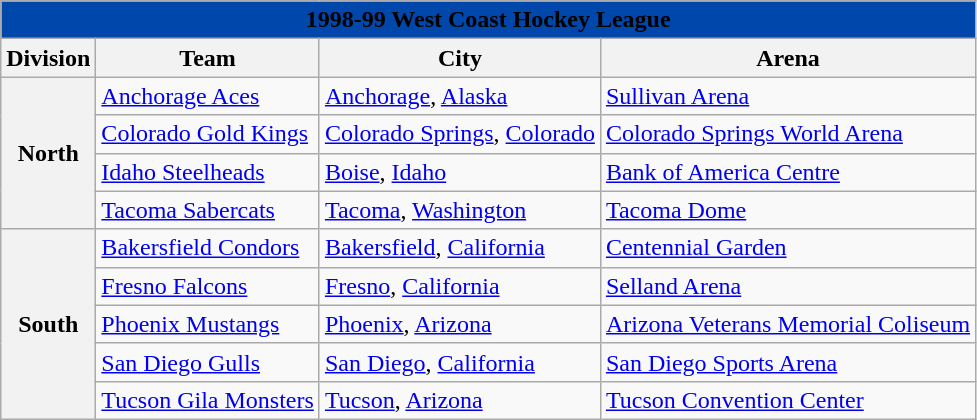<table class="wikitable" style="width:auto">
<tr>
<td bgcolor="#0047AB" align="center" colspan="5"><strong><span>1998-99 West Coast Hockey League</span></strong></td>
</tr>
<tr>
<th>Division</th>
<th>Team</th>
<th>City</th>
<th>Arena</th>
</tr>
<tr>
<th rowspan="4">North</th>
<td><a href='#'>Anchorage Aces</a></td>
<td><a href='#'>Anchorage</a>, <a href='#'>Alaska</a></td>
<td><a href='#'>Sullivan Arena</a></td>
</tr>
<tr>
<td><a href='#'>Colorado Gold Kings</a></td>
<td><a href='#'>Colorado Springs</a>, <a href='#'>Colorado</a></td>
<td><a href='#'>Colorado Springs World Arena</a></td>
</tr>
<tr>
<td><a href='#'>Idaho Steelheads</a></td>
<td><a href='#'>Boise</a>, <a href='#'>Idaho</a></td>
<td><a href='#'>Bank of America Centre</a></td>
</tr>
<tr>
<td><a href='#'>Tacoma Sabercats</a></td>
<td><a href='#'>Tacoma</a>, <a href='#'>Washington</a></td>
<td><a href='#'>Tacoma Dome</a></td>
</tr>
<tr>
<th rowspan="5">South</th>
<td><a href='#'>Bakersfield Condors</a></td>
<td><a href='#'>Bakersfield</a>, <a href='#'>California</a></td>
<td><a href='#'>Centennial Garden</a></td>
</tr>
<tr>
<td><a href='#'>Fresno Falcons</a></td>
<td><a href='#'>Fresno</a>, <a href='#'>California</a></td>
<td><a href='#'>Selland Arena</a></td>
</tr>
<tr>
<td><a href='#'>Phoenix Mustangs</a></td>
<td><a href='#'>Phoenix</a>, <a href='#'>Arizona</a></td>
<td><a href='#'>Arizona Veterans Memorial Coliseum</a></td>
</tr>
<tr>
<td><a href='#'>San Diego Gulls</a></td>
<td><a href='#'>San Diego</a>, <a href='#'>California</a></td>
<td><a href='#'>San Diego Sports Arena</a></td>
</tr>
<tr>
<td><a href='#'>Tucson Gila Monsters</a></td>
<td><a href='#'>Tucson</a>, <a href='#'>Arizona</a></td>
<td><a href='#'>Tucson Convention Center</a></td>
</tr>
</table>
